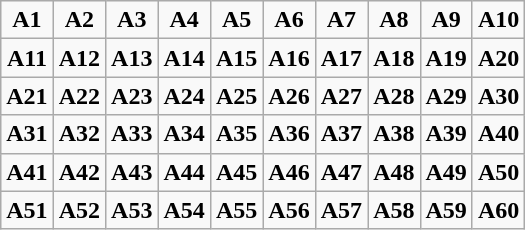<table class="wikitable" style="text-align: center;">
<tr valign="top">
<td><strong>A1</strong><br></td>
<td><strong>A2</strong><br></td>
<td><strong>A3</strong><br></td>
<td><strong>A4</strong><br></td>
<td><strong>A5</strong><br></td>
<td><strong>A6</strong><br></td>
<td><strong>A7</strong><br></td>
<td><strong>A8</strong><br></td>
<td><strong>A9</strong><br></td>
<td><strong>A10</strong><br></td>
</tr>
<tr valign="top">
<td><strong>A11</strong><br></td>
<td><strong>A12</strong><br></td>
<td><strong>A13</strong><br></td>
<td><strong>A14</strong><br></td>
<td><strong>A15</strong><br></td>
<td><strong>A16</strong><br></td>
<td><strong>A17</strong><br></td>
<td><strong>A18</strong><br></td>
<td><strong>A19</strong><br></td>
<td><strong>A20</strong><br></td>
</tr>
<tr valign="top">
<td><strong>A21</strong><br></td>
<td><strong>A22</strong><br></td>
<td><strong>A23</strong><br></td>
<td><strong>A24</strong><br></td>
<td><strong>A25</strong><br></td>
<td><strong>A26</strong><br></td>
<td><strong>A27</strong><br></td>
<td><strong>A28</strong><br></td>
<td><strong>A29</strong><br></td>
<td><strong>A30</strong><br></td>
</tr>
<tr valign="top">
<td><strong>A31</strong><br></td>
<td><strong>A32</strong><br></td>
<td><strong>A33</strong><br></td>
<td><strong>A34</strong><br></td>
<td><strong>A35</strong><br></td>
<td><strong>A36</strong><br></td>
<td><strong>A37</strong><br></td>
<td><strong>A38</strong><br></td>
<td><strong>A39</strong><br></td>
<td><strong>A40</strong><br></td>
</tr>
<tr valign="top">
<td><strong>A41</strong><br></td>
<td><strong>A42</strong><br></td>
<td><strong>A43</strong><br></td>
<td><strong>A44</strong><br></td>
<td><strong>A45</strong><br></td>
<td><strong>A46</strong><br></td>
<td><strong>A47</strong><br></td>
<td><strong>A48</strong><br></td>
<td><strong>A49</strong><br></td>
<td><strong>A50</strong><br></td>
</tr>
<tr valign="top">
<td><strong>A51</strong><br></td>
<td><strong>A52</strong><br></td>
<td><strong>A53</strong><br></td>
<td><strong>A54</strong><br></td>
<td><strong>A55</strong><br></td>
<td><strong>A56</strong><br></td>
<td><strong>A57</strong><br></td>
<td><strong>A58</strong><br></td>
<td><strong>A59</strong><br></td>
<td><strong>A60</strong><br></td>
</tr>
</table>
